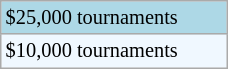<table class="wikitable"  style="font-size:85%; width:12%;">
<tr style="background:lightblue;">
<td>$25,000 tournaments</td>
</tr>
<tr style="background:#f0f8ff;">
<td>$10,000 tournaments</td>
</tr>
</table>
